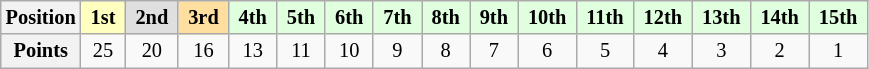<table class="wikitable" style="font-size:85%; text-align:center">
<tr>
<th>Position</th>
<td style="background:#ffffbf;"> <strong>1st</strong> </td>
<td style="background:#dfdfdf;"> <strong>2nd</strong> </td>
<td style="background:#ffdf9f;"> <strong>3rd</strong> </td>
<td style="background:#dfffdf;"> <strong>4th</strong> </td>
<td style="background:#dfffdf;"> <strong>5th</strong> </td>
<td style="background:#dfffdf;"> <strong>6th</strong> </td>
<td style="background:#dfffdf;"> <strong>7th</strong> </td>
<td style="background:#dfffdf;"> <strong>8th</strong> </td>
<td style="background:#dfffdf;"> <strong>9th</strong> </td>
<td style="background:#dfffdf;"> <strong>10th</strong> </td>
<td style="background:#dfffdf;"> <strong>11th</strong> </td>
<td style="background:#dfffdf;"> <strong>12th</strong> </td>
<td style="background:#dfffdf;"> <strong>13th</strong> </td>
<td style="background:#dfffdf;"> <strong>14th</strong> </td>
<td style="background:#dfffdf;"> <strong>15th</strong> </td>
</tr>
<tr>
<th>Points</th>
<td>25</td>
<td>20</td>
<td>16</td>
<td>13</td>
<td>11</td>
<td>10</td>
<td>9</td>
<td>8</td>
<td>7</td>
<td>6</td>
<td>5</td>
<td>4</td>
<td>3</td>
<td>2</td>
<td>1</td>
</tr>
</table>
